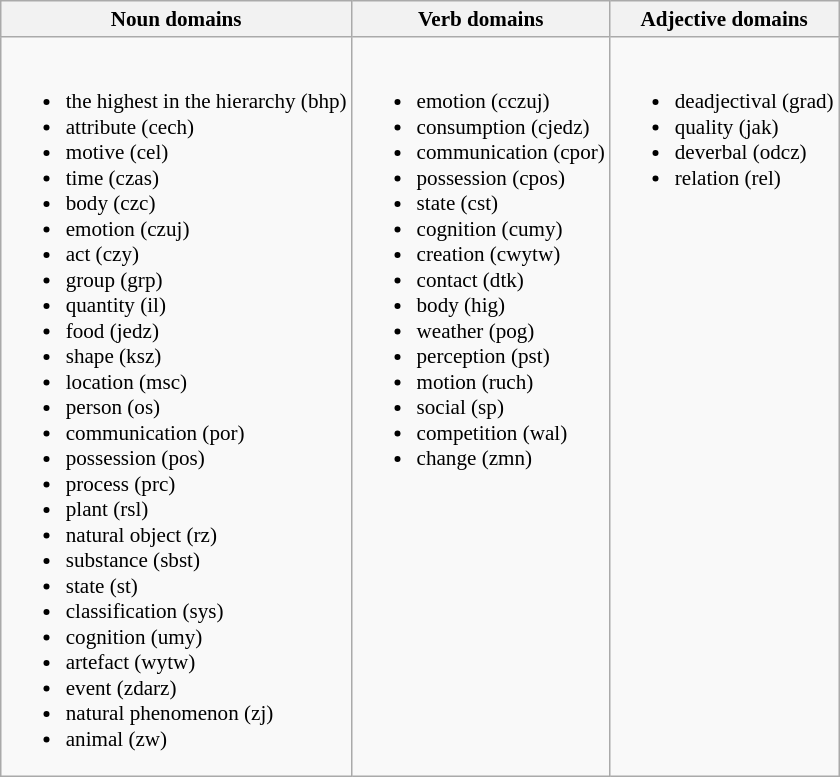<table class="wikitable" style="font-size:88%">
<tr>
<th>Noun domains</th>
<th>Verb domains</th>
<th>Adjective domains</th>
</tr>
<tr valign="top">
<td><br><ul><li>the highest in the hierarchy (bhp)</li><li>attribute (cech)</li><li>motive (cel)</li><li>time (czas)</li><li>body (czc)</li><li>emotion (czuj)</li><li>act (czy)</li><li>group (grp)</li><li>quantity (il)</li><li>food (jedz)</li><li>shape (ksz)</li><li>location (msc)</li><li>person (os)</li><li>communication (por)</li><li>possession (pos)</li><li>process (prc)</li><li>plant (rsl)</li><li>natural object (rz)</li><li>substance (sbst)</li><li>state (st)</li><li>classification (sys)</li><li>cognition (umy)</li><li>artefact (wytw)</li><li>event (zdarz)</li><li>natural phenomenon (zj)</li><li>animal (zw)</li></ul></td>
<td><br><ul><li>emotion (cczuj)</li><li>consumption (cjedz)</li><li>communication (cpor)</li><li>possession (cpos)</li><li>state (cst)</li><li>cognition (cumy)</li><li>creation (cwytw)</li><li>contact (dtk)</li><li>body (hig)</li><li>weather (pog)</li><li>perception (pst)</li><li>motion (ruch)</li><li>social (sp)</li><li>competition (wal)</li><li>change (zmn)</li></ul></td>
<td><br><ul><li>deadjectival (grad)</li><li>quality (jak)</li><li>deverbal (odcz)</li><li>relation (rel)</li></ul></td>
</tr>
</table>
